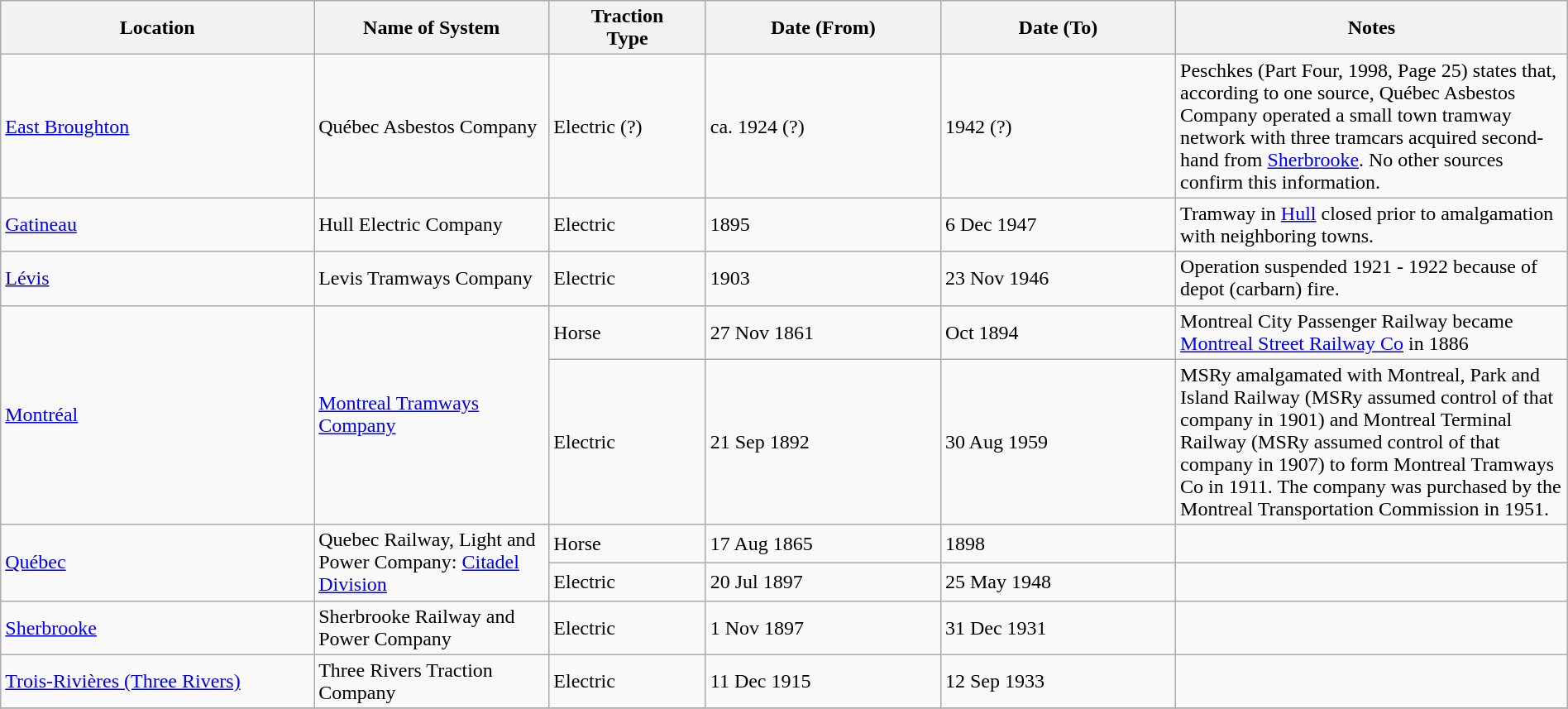<table class="wikitable" width=100%>
<tr>
<th width="20%">Location</th>
<th width="15%">Name of System</th>
<th width=10%>Traction<br>Type</th>
<th width=15%>Date (From)</th>
<th width=15%>Date (To)</th>
<th width=25%>Notes</th>
</tr>
<tr>
<td><a href='#'>East Broughton</a></td>
<td>Québec Asbestos Company</td>
<td>Electric (?)</td>
<td>ca. 1924 (?)</td>
<td>1942 (?)</td>
<td>Peschkes (Part Four, 1998, Page 25) states that, according to one source, Québec Asbestos Company operated a small town tramway network with three tramcars acquired second-hand from <a href='#'>Sherbrooke</a>. No other sources confirm this information.</td>
</tr>
<tr>
<td><a href='#'>Gatineau</a></td>
<td>Hull Electric Company</td>
<td>Electric</td>
<td>1895</td>
<td>6 Dec 1947</td>
<td>Tramway in <a href='#'>Hull</a> closed prior to amalgamation with neighboring towns.</td>
</tr>
<tr>
<td><a href='#'>Lévis</a></td>
<td>Levis Tramways Company</td>
<td>Electric</td>
<td>1903</td>
<td>23 Nov 1946</td>
<td>Operation suspended 1921 - 1922 because of depot (carbarn) fire.</td>
</tr>
<tr>
<td rowspan="2"><a href='#'>Montréal</a></td>
<td rowspan="2"><a href='#'>Montreal Tramways Company</a></td>
<td>Horse</td>
<td>27 Nov 1861</td>
<td>Oct 1894</td>
<td>Montreal City Passenger Railway became <a href='#'>Montreal Street Railway Co</a> in 1886</td>
</tr>
<tr>
<td>Electric</td>
<td>21 Sep 1892</td>
<td>30 Aug 1959</td>
<td>MSRy amalgamated with Montreal, Park and Island Railway (MSRy assumed control of that company in 1901) and Montreal Terminal Railway (MSRy assumed control of that company in 1907) to form Montreal Tramways Co in 1911.  The company was purchased by the Montreal Transportation Commission in 1951.</td>
</tr>
<tr>
<td rowspan="2"><a href='#'>Québec</a></td>
<td rowspan="2">Quebec Railway, Light and Power Company: <a href='#'>Citadel Division</a></td>
<td>Horse</td>
<td>17 Aug 1865</td>
<td>1898</td>
<td> </td>
</tr>
<tr>
<td>Electric</td>
<td>20 Jul 1897</td>
<td>25 May 1948</td>
<td> </td>
</tr>
<tr>
<td><a href='#'>Sherbrooke</a></td>
<td>Sherbrooke Railway and Power Company</td>
<td>Electric</td>
<td>1 Nov 1897</td>
<td>31 Dec 1931</td>
<td> </td>
</tr>
<tr>
<td><a href='#'>Trois-Rivières (Three Rivers)</a></td>
<td>Three Rivers Traction Company</td>
<td>Electric</td>
<td>11 Dec 1915</td>
<td>12 Sep 1933</td>
<td> </td>
</tr>
<tr>
</tr>
</table>
